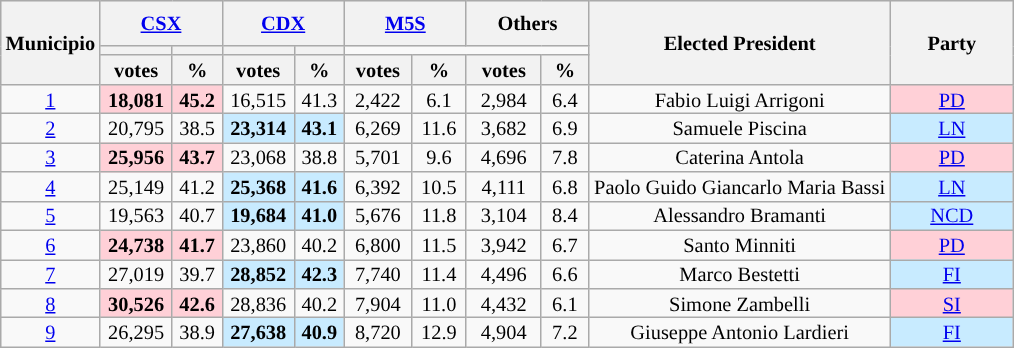<table class="wikitable" style="text-align:center; font-size:85%; line-height:13px">
<tr style="height:30px; background-color:#E9E9E9">
<th style="width:50px;" rowspan="3">Municipio</th>
<th style="width:75px;" colspan="2"><a href='#'>CSX</a></th>
<th style="width:75px;" colspan="2"><a href='#'>CDX</a></th>
<th style="width:75px;" colspan="2"><a href='#'>M5S</a></th>
<th style="width:75px;" colspan="2">Others</th>
<th style="width:195px;" rowspan="3">Elected President</th>
<th style="width:75px;" rowspan="3">Party</th>
</tr>
<tr>
<th style="background:"></th>
<th style="background:"></th>
<th style="background:"></th>
<th style="background:"></th>
</tr>
<tr>
<th>votes</th>
<th>%</th>
<th>votes</th>
<th>%</th>
<th>votes</th>
<th>%</th>
<th>votes</th>
<th>%</th>
</tr>
<tr>
<td><a href='#'>1</a></td>
<td style="background:#FFD0D7"><strong>18,081</strong></td>
<td style="background:#FFD0D7"><strong>45.2</strong></td>
<td>16,515</td>
<td>41.3</td>
<td>2,422</td>
<td>6.1</td>
<td>2,984</td>
<td>6.4</td>
<td>Fabio Luigi Arrigoni</td>
<td style="background:#FFD0D7"><a href='#'>PD</a></td>
</tr>
<tr>
<td><a href='#'>2</a></td>
<td>20,795</td>
<td>38.5</td>
<td style="background:#C8EBFF"><strong>23,314</strong></td>
<td style="background:#C8EBFF"><strong>43.1</strong></td>
<td>6,269</td>
<td>11.6</td>
<td>3,682</td>
<td>6.9</td>
<td>Samuele Piscina</td>
<td style="background:#C8EBFF"><a href='#'>LN</a></td>
</tr>
<tr>
<td><a href='#'>3</a></td>
<td style="background:#FFD0D7"><strong>25,956</strong></td>
<td style="background:#FFD0D7"><strong>43.7</strong></td>
<td>23,068</td>
<td>38.8</td>
<td>5,701</td>
<td>9.6</td>
<td>4,696</td>
<td>7.8</td>
<td>Caterina Antola</td>
<td style="background:#FFD0D7"><a href='#'>PD</a></td>
</tr>
<tr>
<td><a href='#'>4</a></td>
<td>25,149</td>
<td>41.2</td>
<td style="background:#C8EBFF"><strong>25,368</strong></td>
<td style="background:#C8EBFF"><strong>41.6</strong></td>
<td>6,392</td>
<td>10.5</td>
<td>4,111</td>
<td>6.8</td>
<td>Paolo Guido Giancarlo Maria Bassi</td>
<td style="background:#C8EBFF"><a href='#'>LN</a></td>
</tr>
<tr>
<td><a href='#'>5</a></td>
<td>19,563</td>
<td>40.7</td>
<td style="background:#C8EBFF"><strong>19,684</strong></td>
<td style="background:#C8EBFF"><strong>41.0</strong></td>
<td>5,676</td>
<td>11.8</td>
<td>3,104</td>
<td>8.4</td>
<td>Alessandro Bramanti</td>
<td style="background:#C8EBFF"><a href='#'>NCD</a></td>
</tr>
<tr>
<td><a href='#'>6</a></td>
<td style="background:#FFD0D7"><strong>24,738</strong></td>
<td style="background:#FFD0D7"><strong>41.7</strong></td>
<td>23,860</td>
<td>40.2</td>
<td>6,800</td>
<td>11.5</td>
<td>3,942</td>
<td>6.7</td>
<td>Santo Minniti</td>
<td style="background:#FFD0D7"><a href='#'>PD</a></td>
</tr>
<tr>
<td><a href='#'>7</a></td>
<td>27,019</td>
<td>39.7</td>
<td style="background:#C8EBFF"><strong>28,852</strong></td>
<td style="background:#C8EBFF"><strong>42.3</strong></td>
<td>7,740</td>
<td>11.4</td>
<td>4,496</td>
<td>6.6</td>
<td>Marco Bestetti</td>
<td style="background:#C8EBFF"><a href='#'>FI</a></td>
</tr>
<tr>
<td><a href='#'>8</a></td>
<td style="background:#FFD0D7"><strong>30,526</strong></td>
<td style="background:#FFD0D7"><strong>42.6</strong></td>
<td>28,836</td>
<td>40.2</td>
<td>7,904</td>
<td>11.0</td>
<td>4,432</td>
<td>6.1</td>
<td>Simone Zambelli</td>
<td style="background:#FFD0D7"><a href='#'>SI</a></td>
</tr>
<tr>
<td><a href='#'>9</a></td>
<td>26,295</td>
<td>38.9</td>
<td style="background:#C8EBFF"><strong>27,638</strong></td>
<td style="background:#C8EBFF"><strong>40.9</strong></td>
<td>8,720</td>
<td>12.9</td>
<td>4,904</td>
<td>7.2</td>
<td>Giuseppe Antonio Lardieri</td>
<td style="background:#C8EBFF"><a href='#'>FI</a></td>
</tr>
</table>
